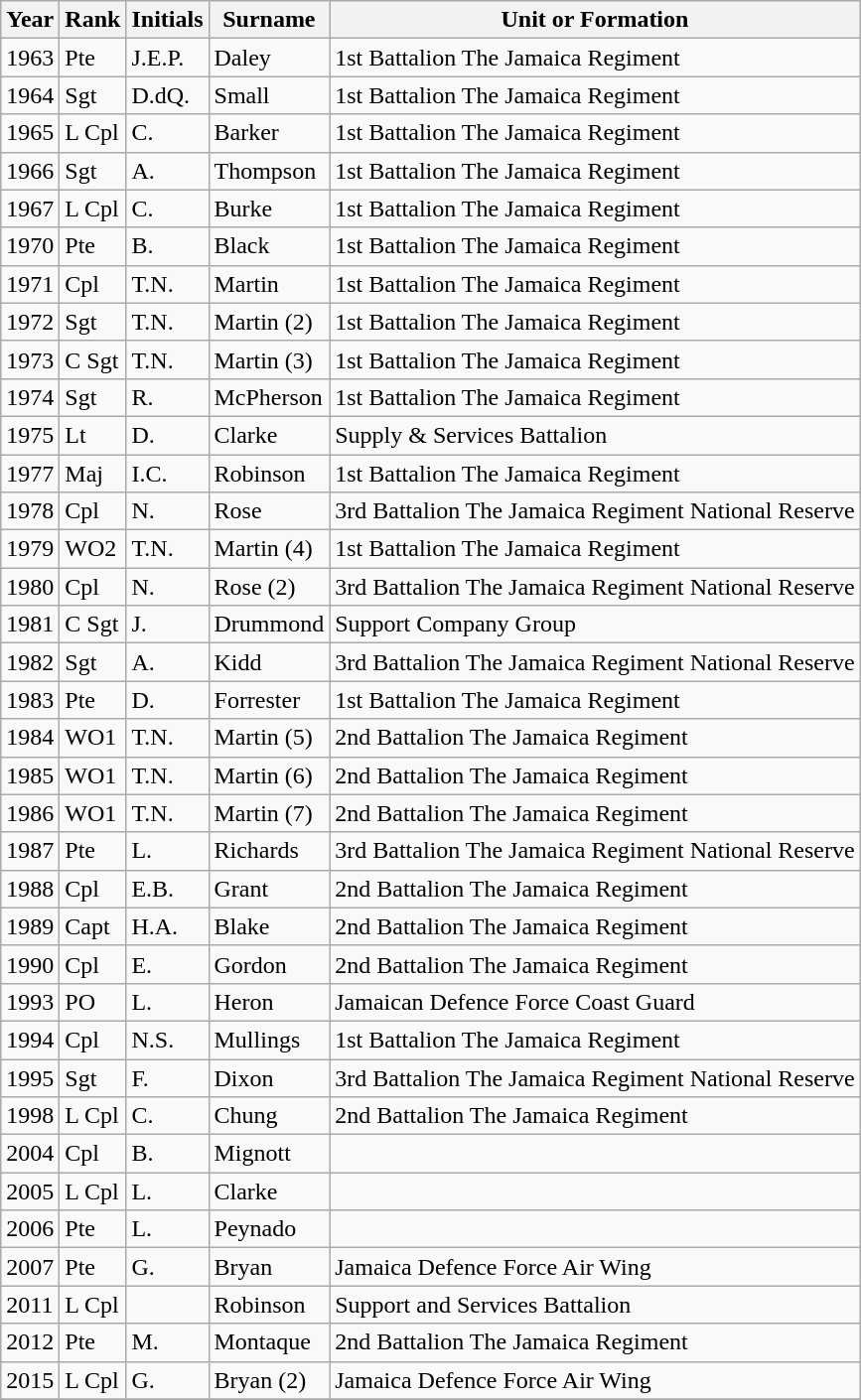<table class="wikitable sortable collapsible"">
<tr>
<th scope="row">Year</th>
<th scope="row">Rank</th>
<th scope="row">Initials</th>
<th scope="row">Surname</th>
<th scope="row">Unit or Formation</th>
</tr>
<tr>
<td>1963</td>
<td>Pte</td>
<td>J.E.P.</td>
<td>Daley</td>
<td>1st Battalion The Jamaica Regiment</td>
</tr>
<tr>
<td>1964</td>
<td>Sgt</td>
<td>D.dQ.</td>
<td>Small</td>
<td>1st Battalion The Jamaica Regiment</td>
</tr>
<tr>
<td>1965</td>
<td>L Cpl</td>
<td>C.</td>
<td>Barker</td>
<td>1st Battalion The Jamaica Regiment</td>
</tr>
<tr>
<td>1966</td>
<td>Sgt</td>
<td>A.</td>
<td>Thompson</td>
<td>1st Battalion The Jamaica Regiment</td>
</tr>
<tr>
<td>1967</td>
<td>L Cpl</td>
<td>C.</td>
<td>Burke</td>
<td>1st Battalion The Jamaica Regiment</td>
</tr>
<tr>
<td>1970</td>
<td>Pte</td>
<td>B.</td>
<td>Black</td>
<td>1st Battalion The Jamaica Regiment</td>
</tr>
<tr>
<td>1971</td>
<td>Cpl</td>
<td>T.N.</td>
<td>Martin</td>
<td>1st Battalion The Jamaica Regiment</td>
</tr>
<tr>
<td>1972</td>
<td>Sgt</td>
<td>T.N.</td>
<td>Martin (2)</td>
<td>1st Battalion The Jamaica Regiment</td>
</tr>
<tr>
<td>1973</td>
<td>C Sgt</td>
<td>T.N.</td>
<td>Martin (3)</td>
<td>1st Battalion The Jamaica Regiment</td>
</tr>
<tr>
<td>1974</td>
<td>Sgt</td>
<td>R.</td>
<td>McPherson</td>
<td>1st Battalion The Jamaica Regiment</td>
</tr>
<tr>
<td>1975</td>
<td>Lt</td>
<td>D.</td>
<td>Clarke</td>
<td>Supply & Services Battalion</td>
</tr>
<tr>
<td>1977</td>
<td>Maj</td>
<td>I.C.</td>
<td>Robinson</td>
<td>1st Battalion The Jamaica Regiment</td>
</tr>
<tr>
<td>1978</td>
<td>Cpl</td>
<td>N.</td>
<td>Rose</td>
<td>3rd Battalion The Jamaica Regiment National Reserve</td>
</tr>
<tr>
<td>1979</td>
<td>WO2</td>
<td>T.N.</td>
<td>Martin (4)</td>
<td>1st Battalion The Jamaica Regiment</td>
</tr>
<tr>
<td>1980</td>
<td>Cpl</td>
<td>N.</td>
<td>Rose (2)</td>
<td>3rd Battalion The Jamaica Regiment National Reserve</td>
</tr>
<tr>
<td>1981</td>
<td>C Sgt</td>
<td>J.</td>
<td>Drummond</td>
<td>Support Company Group</td>
</tr>
<tr>
<td>1982</td>
<td>Sgt</td>
<td>A.</td>
<td>Kidd</td>
<td>3rd Battalion The Jamaica Regiment National Reserve</td>
</tr>
<tr>
<td>1983</td>
<td>Pte</td>
<td>D.</td>
<td>Forrester</td>
<td>1st Battalion The Jamaica Regiment</td>
</tr>
<tr>
<td>1984</td>
<td>WO1</td>
<td>T.N.</td>
<td>Martin (5)</td>
<td>2nd Battalion The Jamaica Regiment</td>
</tr>
<tr>
<td>1985</td>
<td>WO1</td>
<td>T.N.</td>
<td>Martin (6)</td>
<td>2nd Battalion The Jamaica Regiment</td>
</tr>
<tr>
<td>1986</td>
<td>WO1</td>
<td>T.N.</td>
<td>Martin (7)</td>
<td>2nd Battalion The Jamaica Regiment</td>
</tr>
<tr>
<td>1987</td>
<td>Pte</td>
<td>L.</td>
<td>Richards</td>
<td>3rd Battalion The Jamaica Regiment National Reserve</td>
</tr>
<tr>
<td>1988</td>
<td>Cpl</td>
<td>E.B.</td>
<td>Grant</td>
<td>2nd Battalion The Jamaica Regiment</td>
</tr>
<tr>
<td>1989</td>
<td>Capt</td>
<td>H.A.</td>
<td>Blake</td>
<td>2nd Battalion The Jamaica Regiment</td>
</tr>
<tr>
<td>1990</td>
<td>Cpl</td>
<td>E.</td>
<td>Gordon</td>
<td>2nd Battalion The Jamaica Regiment</td>
</tr>
<tr>
<td>1993</td>
<td>PO</td>
<td>L.</td>
<td>Heron</td>
<td>Jamaican Defence Force Coast Guard</td>
</tr>
<tr>
<td>1994</td>
<td>Cpl</td>
<td>N.S.</td>
<td>Mullings</td>
<td>1st Battalion The Jamaica Regiment</td>
</tr>
<tr>
<td>1995</td>
<td>Sgt</td>
<td>F.</td>
<td>Dixon</td>
<td>3rd Battalion The Jamaica Regiment National Reserve</td>
</tr>
<tr>
<td>1998</td>
<td>L Cpl</td>
<td>C.</td>
<td>Chung</td>
<td>2nd Battalion The Jamaica Regiment</td>
</tr>
<tr>
<td>2004</td>
<td>Cpl</td>
<td>B.</td>
<td>Mignott</td>
<td></td>
</tr>
<tr>
<td>2005</td>
<td>L Cpl</td>
<td>L.</td>
<td>Clarke</td>
<td></td>
</tr>
<tr>
<td>2006</td>
<td>Pte</td>
<td>L.</td>
<td>Peynado</td>
<td></td>
</tr>
<tr>
<td>2007</td>
<td>Pte</td>
<td>G.</td>
<td>Bryan</td>
<td>Jamaica Defence Force Air Wing</td>
</tr>
<tr>
<td>2011</td>
<td>L Cpl</td>
<td></td>
<td>Robinson</td>
<td>Support and Services Battalion</td>
</tr>
<tr>
<td>2012</td>
<td>Pte</td>
<td>M.</td>
<td>Montaque</td>
<td>2nd Battalion The Jamaica Regiment</td>
</tr>
<tr>
<td>2015</td>
<td>L Cpl</td>
<td>G.</td>
<td>Bryan (2)</td>
<td>Jamaica Defence Force Air Wing</td>
</tr>
<tr>
</tr>
</table>
